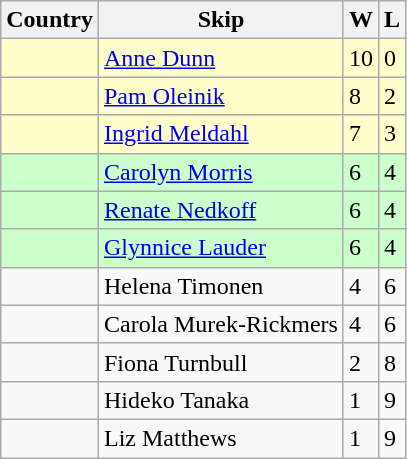<table class="wikitable">
<tr>
<th>Country</th>
<th>Skip</th>
<th>W</th>
<th>L</th>
</tr>
<tr bgcolor=#ffffcc>
<td></td>
<td><a href='#'>Anne Dunn</a></td>
<td>10</td>
<td>0</td>
</tr>
<tr bgcolor=#ffffcc>
<td></td>
<td><a href='#'>Pam Oleinik</a></td>
<td>8</td>
<td>2</td>
</tr>
<tr bgcolor=#ffffcc>
<td></td>
<td><a href='#'>Ingrid Meldahl</a></td>
<td>7</td>
<td>3</td>
</tr>
<tr bgcolor=#ccffcc>
<td></td>
<td><a href='#'>Carolyn Morris</a></td>
<td>6</td>
<td>4</td>
</tr>
<tr bgcolor=#ccffcc>
<td></td>
<td><a href='#'>Renate Nedkoff</a></td>
<td>6</td>
<td>4</td>
</tr>
<tr bgcolor=#ccffcc>
<td></td>
<td><a href='#'>Glynnice Lauder</a></td>
<td>6</td>
<td>4</td>
</tr>
<tr>
<td></td>
<td>Helena Timonen</td>
<td>4</td>
<td>6</td>
</tr>
<tr>
<td></td>
<td>Carola Murek-Rickmers</td>
<td>4</td>
<td>6</td>
</tr>
<tr>
<td></td>
<td>Fiona Turnbull</td>
<td>2</td>
<td>8</td>
</tr>
<tr>
<td></td>
<td>Hideko Tanaka</td>
<td>1</td>
<td>9</td>
</tr>
<tr>
<td></td>
<td>Liz Matthews</td>
<td>1</td>
<td>9</td>
</tr>
</table>
